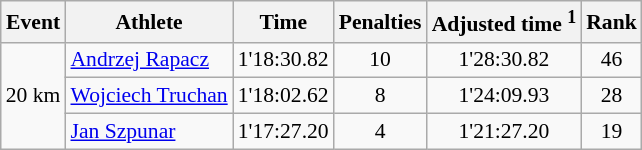<table class="wikitable" style="font-size:90%">
<tr>
<th>Event</th>
<th>Athlete</th>
<th>Time</th>
<th>Penalties</th>
<th>Adjusted time <sup>1</sup></th>
<th>Rank</th>
</tr>
<tr>
<td rowspan="3">20 km</td>
<td><a href='#'>Andrzej Rapacz</a></td>
<td align="center">1'18:30.82</td>
<td align="center">10</td>
<td align="center">1'28:30.82</td>
<td align="center">46</td>
</tr>
<tr>
<td><a href='#'>Wojciech Truchan</a></td>
<td align="center">1'18:02.62</td>
<td align="center">8</td>
<td align="center">1'24:09.93</td>
<td align="center">28</td>
</tr>
<tr>
<td><a href='#'>Jan Szpunar</a></td>
<td align="center">1'17:27.20</td>
<td align="center">4</td>
<td align="center">1'21:27.20</td>
<td align="center">19</td>
</tr>
</table>
